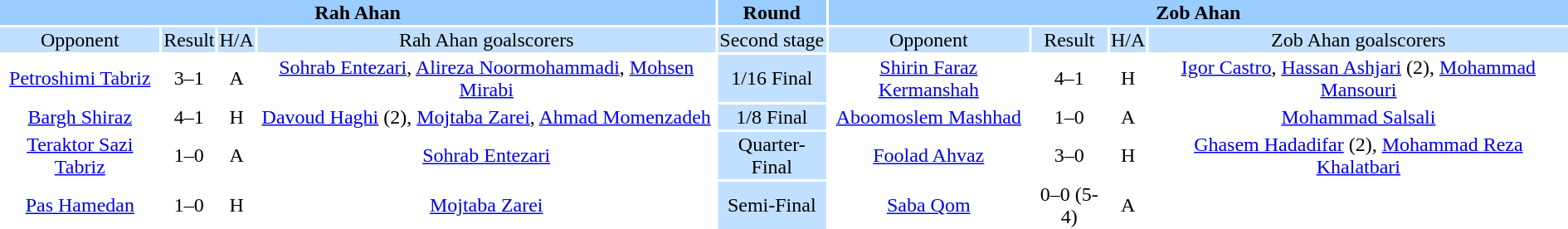<table style="width:100%; text-align:center;">
<tr style="vertical-align:top; background:#9cf;">
<th colspan=4 style="width:1*">Rah Ahan</th>
<th>Round</th>
<th colspan=4 style="width:1*">Zob Ahan</th>
</tr>
<tr style="vertical-align:top; background:#c1e0ff;">
<td>Opponent</td>
<td>Result</td>
<td>H/A</td>
<td>Rah Ahan goalscorers</td>
<td>Second stage</td>
<td>Opponent</td>
<td>Result</td>
<td>H/A</td>
<td>Zob Ahan goalscorers</td>
</tr>
<tr>
<td><a href='#'>Petroshimi Tabriz</a></td>
<td>3–1</td>
<td>A</td>
<td><a href='#'>Sohrab Entezari</a>, <a href='#'>Alireza Noormohammadi</a>, <a href='#'>Mohsen Mirabi</a></td>
<td style="background:#c1e0ff;">1/16 Final</td>
<td><a href='#'>Shirin Faraz Kermanshah</a></td>
<td>4–1</td>
<td>H</td>
<td><a href='#'>Igor Castro</a>, <a href='#'>Hassan Ashjari</a> (2), <a href='#'>Mohammad Mansouri</a></td>
</tr>
<tr>
<td><a href='#'>Bargh Shiraz</a></td>
<td>4–1</td>
<td>H</td>
<td><a href='#'>Davoud Haghi</a> (2), <a href='#'>Mojtaba Zarei</a>, <a href='#'>Ahmad Momenzadeh</a></td>
<td style="background:#c1e0ff;">1/8 Final</td>
<td><a href='#'>Aboomoslem Mashhad</a></td>
<td>1–0</td>
<td>A</td>
<td><a href='#'>Mohammad Salsali</a></td>
</tr>
<tr>
<td><a href='#'>Teraktor Sazi Tabriz</a></td>
<td>1–0</td>
<td>A</td>
<td><a href='#'>Sohrab Entezari</a></td>
<td style="background:#c1e0ff;">Quarter-Final</td>
<td><a href='#'>Foolad Ahvaz</a></td>
<td>3–0</td>
<td>H</td>
<td><a href='#'>Ghasem Hadadifar</a> (2), <a href='#'>Mohammad Reza Khalatbari</a></td>
</tr>
<tr>
<td><a href='#'>Pas Hamedan</a></td>
<td>1–0</td>
<td>H</td>
<td><a href='#'>Mojtaba Zarei</a></td>
<td style="background:#c1e0ff;">Semi-Final</td>
<td><a href='#'>Saba Qom</a></td>
<td>0–0 (5-4)</td>
<td>A</td>
<td></td>
</tr>
</table>
